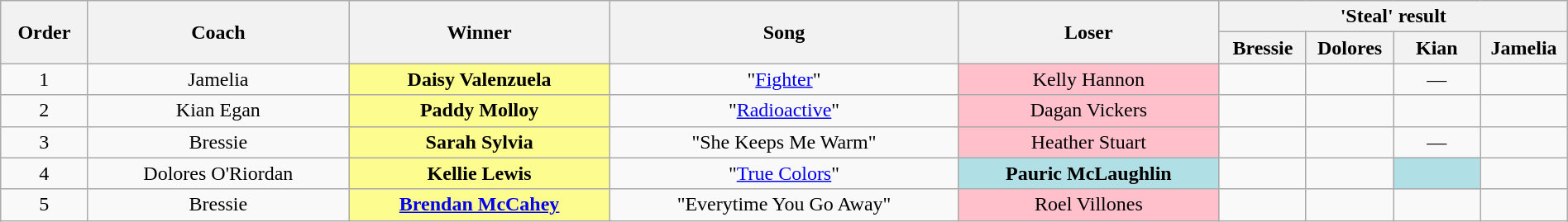<table class="wikitable" style="text-align: center; width:100%;">
<tr>
<th rowspan="2" width="05%">Order</th>
<th rowspan="2" width="15%">Coach</th>
<th rowspan="2" width="15%">Winner</th>
<th rowspan="2" width="20%">Song</th>
<th rowspan="2" width="15%">Loser</th>
<th colspan="4" width="20%">'Steal' result</th>
</tr>
<tr>
<th width="05%">Bressie</th>
<th width="05%">Dolores</th>
<th width="05%">Kian</th>
<th width="05%">Jamelia</th>
</tr>
<tr>
<td>1</td>
<td>Jamelia</td>
<td style="background:#fdfc8f;"><strong>Daisy Valenzuela</strong></td>
<td>"<a href='#'>Fighter</a>"</td>
<td style="background:pink">Kelly Hannon</td>
<td></td>
<td></td>
<td>—</td>
<td></td>
</tr>
<tr>
<td>2</td>
<td>Kian Egan</td>
<td style="background:#fdfc8f;"><strong>Paddy Molloy</strong></td>
<td>"<a href='#'>Radioactive</a>"</td>
<td style="background:pink">Dagan Vickers</td>
<td></td>
<td></td>
<td></td>
<td></td>
</tr>
<tr>
<td>3</td>
<td>Bressie</td>
<td style="background:#fdfc8f;"><strong>Sarah Sylvia</strong></td>
<td>"She Keeps Me Warm"</td>
<td style="background:pink">Heather Stuart</td>
<td></td>
<td></td>
<td>—</td>
<td></td>
</tr>
<tr>
<td>4</td>
<td>Dolores O'Riordan</td>
<td style="background:#fdfc8f;"><strong>Kellie Lewis</strong></td>
<td>"<a href='#'>True Colors</a>"</td>
<td style="background:#B0E0E6"><strong>Pauric McLaughlin</strong></td>
<td></td>
<td></td>
<td style="background:#B0E0E6;"><strong></strong></td>
<td></td>
</tr>
<tr>
<td>5</td>
<td>Bressie</td>
<td style="background:#fdfc8f;"><strong><a href='#'>Brendan McCahey</a></strong></td>
<td>"Everytime You Go Away"</td>
<td style="background:pink">Roel Villones</td>
<td></td>
<td></td>
<td></td>
<td></td>
</tr>
</table>
